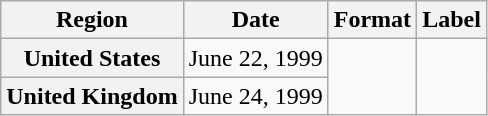<table class="wikitable plainrowheaders">
<tr>
<th scope="col">Region</th>
<th scope="col">Date</th>
<th scope="col">Format</th>
<th scope="col">Label</th>
</tr>
<tr>
<th scope="row">United States</th>
<td>June 22, 1999</td>
<td rowspan="2"></td>
<td rowspan="2"></td>
</tr>
<tr>
<th scope="row">United Kingdom</th>
<td>June 24, 1999</td>
</tr>
</table>
